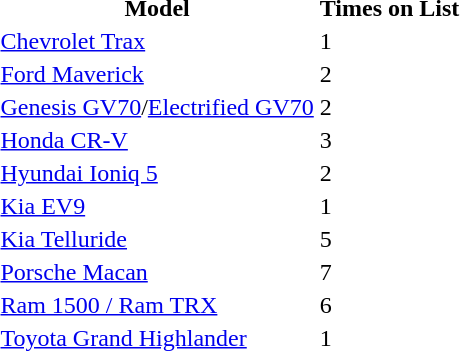<table>
<tr>
<th>Model</th>
<th>Times on List</th>
</tr>
<tr>
<td><a href='#'>Chevrolet Trax</a></td>
<td>1</td>
</tr>
<tr>
<td><a href='#'>Ford Maverick</a></td>
<td>2</td>
</tr>
<tr>
<td><a href='#'>Genesis GV70</a>/<a href='#'>Electrified GV70</a></td>
<td>2</td>
</tr>
<tr>
<td><a href='#'>Honda CR-V</a></td>
<td>3</td>
</tr>
<tr>
<td><a href='#'>Hyundai Ioniq 5</a></td>
<td>2</td>
</tr>
<tr>
<td><a href='#'>Kia EV9</a></td>
<td>1</td>
</tr>
<tr>
<td><a href='#'>Kia Telluride</a></td>
<td>5</td>
</tr>
<tr>
<td><a href='#'>Porsche Macan</a></td>
<td>7</td>
</tr>
<tr>
<td><a href='#'>Ram 1500 / Ram TRX</a></td>
<td>6</td>
</tr>
<tr>
<td><a href='#'>Toyota Grand Highlander</a></td>
<td>1</td>
</tr>
</table>
